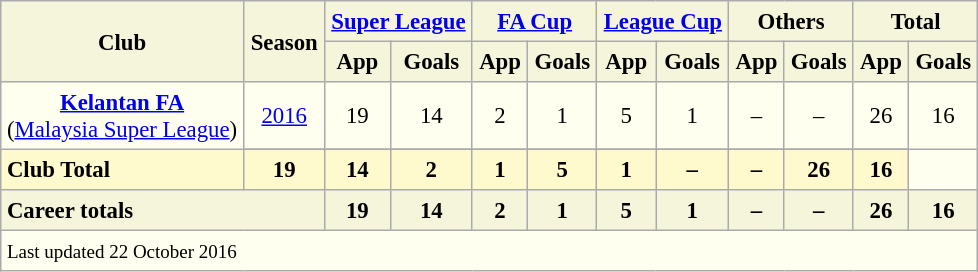<table border=1 align=center cellpadding=4 cellspacing=2 style="background: ivory; font-size: 95%; border: 1px #aaaaaa solid; border-collapse: collapse; clear:center">
<tr style="background:beige">
<th rowspan="2">Club</th>
<th rowspan="2">Season</th>
<th colspan="2"><a href='#'>Super League</a></th>
<th colspan="2"><a href='#'>FA Cup</a></th>
<th colspan="2"><a href='#'>League Cup</a></th>
<th colspan="2">Others</th>
<th colspan="2">Total</th>
</tr>
<tr style="background:beige">
<th>App</th>
<th>Goals</th>
<th>App</th>
<th>Goals</th>
<th>App</th>
<th>Goals</th>
<th>App</th>
<th>Goals</th>
<th>App</th>
<th>Goals</th>
</tr>
<tr>
<td rowspan="2" align=center valign=center><strong><a href='#'>Kelantan FA</a></strong><br>(<a href='#'>Malaysia Super League</a>)</td>
<td align="center"><a href='#'>2016</a></td>
<td align="center">19</td>
<td align="center">14</td>
<td align="center">2</td>
<td align="center">1</td>
<td align="center">5</td>
<td align="center">1</td>
<td align="center">–</td>
<td align="center">–</td>
<td align="center">26</td>
<td align="center">16</td>
</tr>
<tr>
</tr>
<tr style="background:lemonchiffon">
<th colspan="1" align="left">Club Total</th>
<th>19</th>
<th>14</th>
<th>2</th>
<th>1</th>
<th>5</th>
<th>1</th>
<th>–</th>
<th>–</th>
<th>26</th>
<th>16</th>
</tr>
<tr>
<th style="background:beige" colspan="2" align="left">Career totals</th>
<th align=center style="background:beige">19</th>
<th align=center style="background:beige">14</th>
<th align=center style="background:beige">2</th>
<th align=center style="background:beige">1</th>
<th align=center style="background:beige">5</th>
<th align=center style="background:beige">1</th>
<th align=center style="background:beige">–</th>
<th align=center style="background:beige">–</th>
<th align=center style="background:beige">26</th>
<th align=center style="background:beige">16</th>
</tr>
<tr>
<td colspan="12"><small>Last updated 22 October 2016</small></td>
</tr>
</table>
